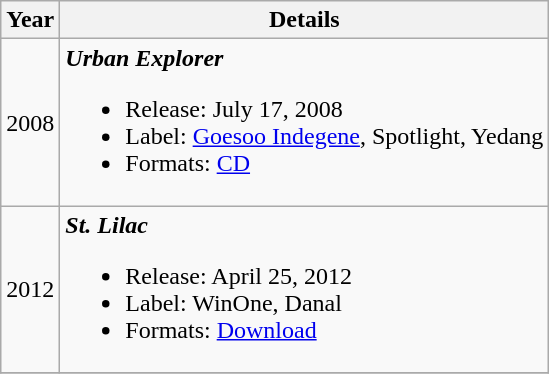<table class="wikitable" style="text-align:center">
<tr>
<th>Year</th>
<th>Details</th>
</tr>
<tr>
<td style="text-align:center;">2008</td>
<td style="text-align:left;"><strong><em>Urban Explorer</em></strong><br><ul><li>Release: July 17, 2008</li><li>Label: <a href='#'>Goesoo Indegene</a>, Spotlight, Yedang</li><li>Formats: <a href='#'>CD</a></li></ul></td>
</tr>
<tr>
<td style="text-align:center;">2012</td>
<td style="text-align:left;"><strong><em>St. Lilac</em></strong><br><ul><li>Release: April 25, 2012</li><li>Label: WinOne, Danal</li><li>Formats: <a href='#'>Download</a></li></ul></td>
</tr>
<tr>
</tr>
</table>
